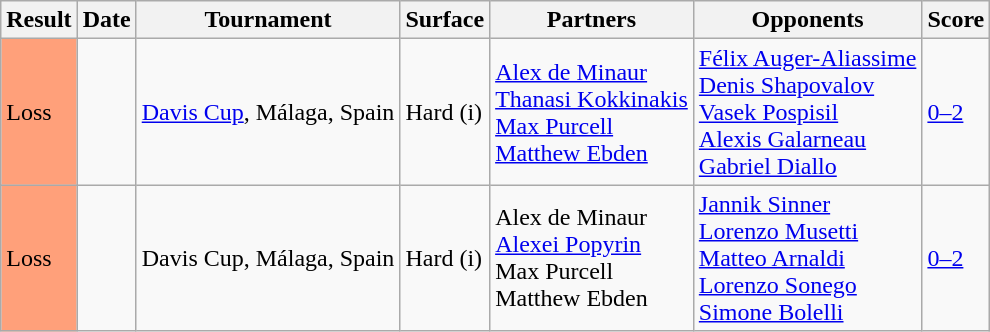<table class="sortable wikitable">
<tr>
<th>Result</th>
<th>Date</th>
<th>Tournament</th>
<th>Surface</th>
<th>Partners</th>
<th>Opponents</th>
<th class="unsortable">Score</th>
</tr>
<tr>
<td bgcolor=FFA07A>Loss</td>
<td><a href='#'></a></td>
<td><a href='#'>Davis Cup</a>, Málaga, Spain</td>
<td>Hard (i)</td>
<td> <a href='#'>Alex de Minaur</a> <br> <a href='#'>Thanasi Kokkinakis</a> <br> <a href='#'>Max Purcell</a> <br> <a href='#'>Matthew Ebden</a></td>
<td> <a href='#'>Félix Auger-Aliassime</a><br> <a href='#'>Denis Shapovalov</a><br> <a href='#'>Vasek Pospisil</a><br> <a href='#'>Alexis Galarneau</a><br> <a href='#'>Gabriel Diallo</a></td>
<td><a href='#'>0–2</a></td>
</tr>
<tr>
<td bgcolor=FFA07A>Loss</td>
<td><a href='#'></a></td>
<td>Davis Cup, Málaga, Spain</td>
<td>Hard (i)</td>
<td> Alex de Minaur <br> <a href='#'>Alexei Popyrin</a> <br> Max Purcell <br> Matthew Ebden</td>
<td> <a href='#'>Jannik Sinner</a> <br> <a href='#'>Lorenzo Musetti</a> <br> <a href='#'>Matteo Arnaldi</a> <br> <a href='#'>Lorenzo Sonego</a> <br> <a href='#'>Simone Bolelli</a></td>
<td><a href='#'>0–2</a></td>
</tr>
</table>
